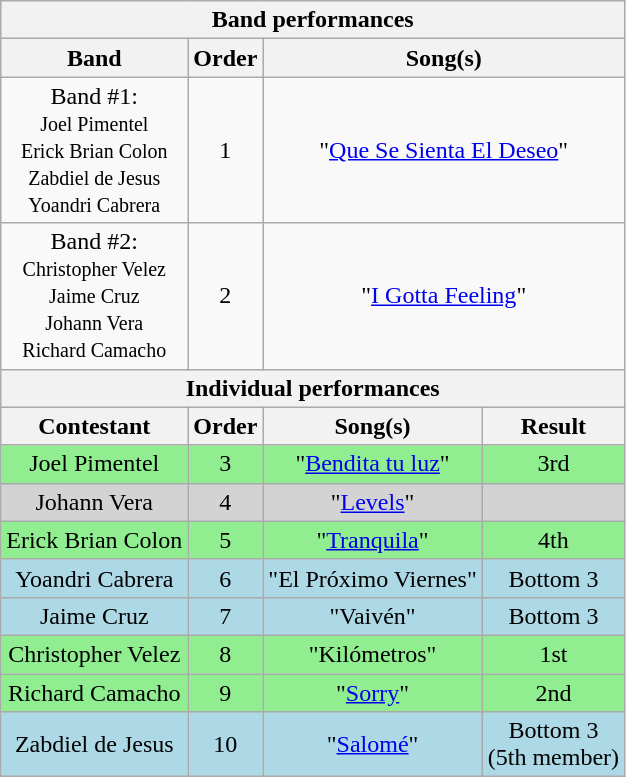<table class="wikitable plainrowheaders" style="text-align:center;">
<tr>
<th colspan="4">Band performances</th>
</tr>
<tr>
<th scope="col">Band</th>
<th scope="col">Order</th>
<th colspan=2>Song(s)</th>
</tr>
<tr>
<td>Band #1:<br><small>Joel Pimentel<br>Erick Brian Colon<br>Zabdiel de Jesus<br>Yoandri Cabrera</small></td>
<td>1</td>
<td colspan=2>"<a href='#'>Que Se Sienta El Deseo</a>"</td>
</tr>
<tr>
<td>Band #2:<br><small>Christopher Velez<br>Jaime Cruz<br>Johann Vera<br>Richard Camacho</small></td>
<td>2</td>
<td colspan=2>"<a href='#'>I Gotta Feeling</a>"</td>
</tr>
<tr>
<th colspan="4">Individual performances</th>
</tr>
<tr>
<th scope="col">Contestant</th>
<th scope="col">Order</th>
<th scope="col">Song(s)</th>
<th scope="col">Result</th>
</tr>
<tr bgcolor=lightgreen>
<td>Joel Pimentel</td>
<td>3</td>
<td>"<a href='#'>Bendita tu luz</a>"</td>
<td>3rd</td>
</tr>
<tr bgcolor=lightgray>
<td>Johann Vera</td>
<td>4</td>
<td>"<a href='#'>Levels</a>"</td>
<td></td>
</tr>
<tr bgcolor=lightgreen>
<td>Erick Brian Colon</td>
<td>5</td>
<td>"<a href='#'>Tranquila</a>"</td>
<td>4th</td>
</tr>
<tr bgcolor=lightblue>
<td>Yoandri Cabrera</td>
<td>6</td>
<td>"El Próximo Viernes"</td>
<td>Bottom 3</td>
</tr>
<tr bgcolor=lightblue>
<td>Jaime Cruz</td>
<td>7</td>
<td>"Vaivén"</td>
<td>Bottom 3</td>
</tr>
<tr bgcolor=lightgreen>
<td>Christopher Velez</td>
<td>8</td>
<td>"Kilómetros"</td>
<td>1st</td>
</tr>
<tr bgcolor=lightgreen>
<td>Richard Camacho</td>
<td>9</td>
<td>"<a href='#'>Sorry</a>"</td>
<td>2nd</td>
</tr>
<tr bgcolor=lightblue>
<td>Zabdiel de Jesus</td>
<td>10</td>
<td>"<a href='#'>Salomé</a>"</td>
<td>Bottom 3<br>(5th member)</td>
</tr>
</table>
